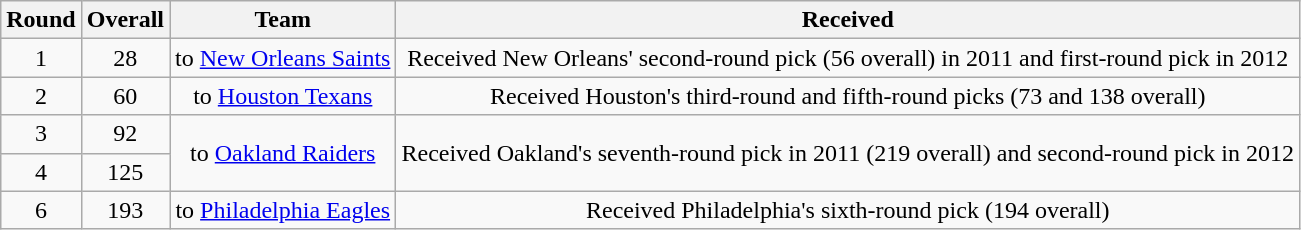<table class="wikitable" style="text-align: center">
<tr>
<th>Round</th>
<th>Overall</th>
<th>Team</th>
<th>Received</th>
</tr>
<tr>
<td>1</td>
<td>28</td>
<td>to <a href='#'>New Orleans Saints</a></td>
<td>Received New Orleans' second-round pick (56 overall) in 2011 and first-round pick in 2012</td>
</tr>
<tr>
<td>2</td>
<td>60</td>
<td>to <a href='#'>Houston Texans</a></td>
<td>Received Houston's third-round and fifth-round picks (73 and 138 overall)</td>
</tr>
<tr>
<td>3</td>
<td>92</td>
<td rowspan="2">to <a href='#'>Oakland Raiders</a></td>
<td rowspan="2">Received Oakland's seventh-round pick in 2011 (219 overall) and second-round pick in 2012</td>
</tr>
<tr>
<td>4</td>
<td>125</td>
</tr>
<tr>
<td>6</td>
<td>193</td>
<td>to <a href='#'>Philadelphia Eagles</a></td>
<td>Received Philadelphia's sixth-round pick (194 overall)</td>
</tr>
</table>
